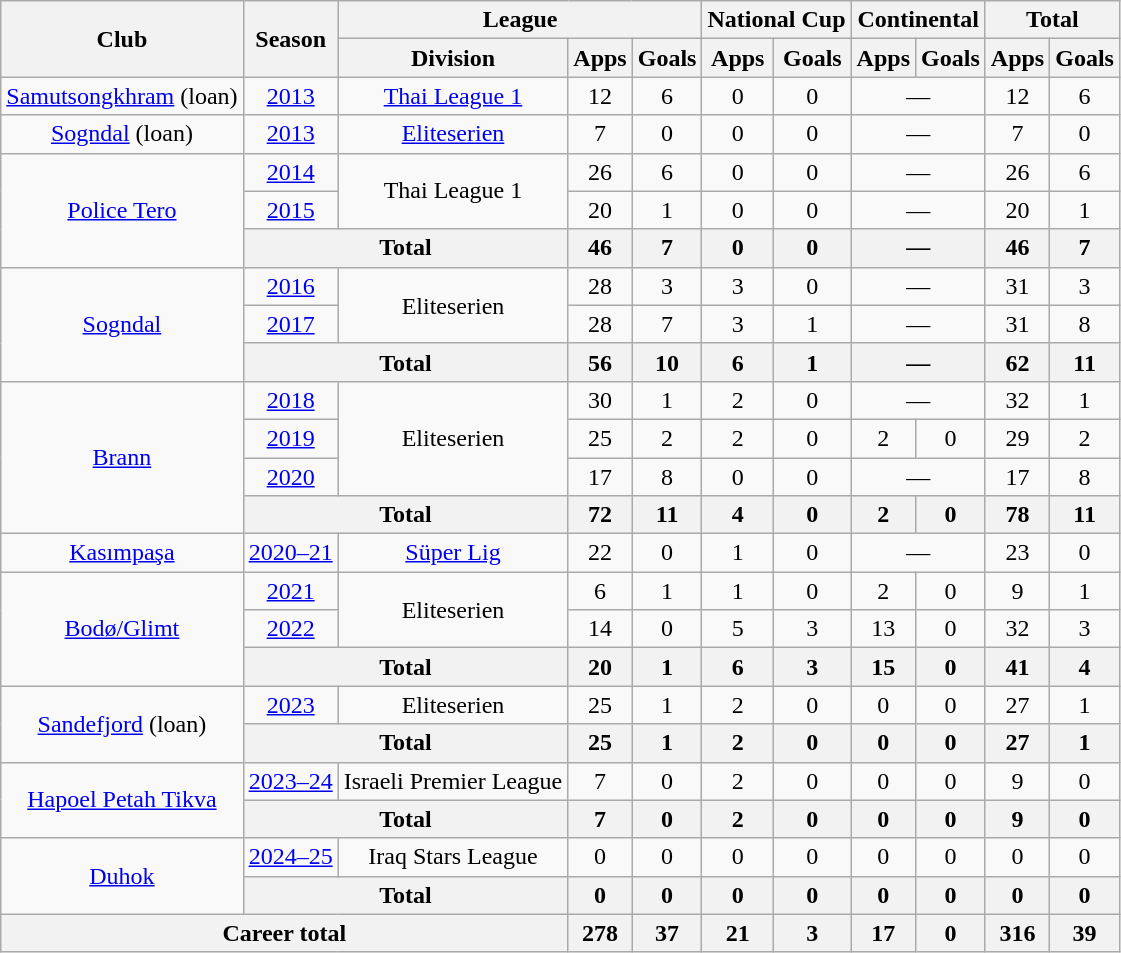<table class="wikitable" style="text-align:center">
<tr>
<th rowspan="2">Club</th>
<th rowspan="2">Season</th>
<th colspan="3">League</th>
<th colspan="2">National Cup</th>
<th colspan="2">Continental</th>
<th colspan="2">Total</th>
</tr>
<tr>
<th>Division</th>
<th>Apps</th>
<th>Goals</th>
<th>Apps</th>
<th>Goals</th>
<th>Apps</th>
<th>Goals</th>
<th>Apps</th>
<th>Goals</th>
</tr>
<tr>
<td><a href='#'>Samutsongkhram</a> (loan)</td>
<td><a href='#'>2013</a></td>
<td><a href='#'>Thai League 1</a></td>
<td>12</td>
<td>6</td>
<td>0</td>
<td>0</td>
<td colspan="2">—</td>
<td>12</td>
<td>6</td>
</tr>
<tr>
<td><a href='#'>Sogndal</a> (loan)</td>
<td><a href='#'>2013</a></td>
<td><a href='#'>Eliteserien</a></td>
<td>7</td>
<td>0</td>
<td>0</td>
<td>0</td>
<td colspan="2">—</td>
<td>7</td>
<td>0</td>
</tr>
<tr>
<td rowspan="3"><a href='#'>Police Tero</a></td>
<td><a href='#'>2014</a></td>
<td rowspan="2">Thai League 1</td>
<td>26</td>
<td>6</td>
<td>0</td>
<td>0</td>
<td colspan="2">—</td>
<td>26</td>
<td>6</td>
</tr>
<tr>
<td><a href='#'>2015</a></td>
<td>20</td>
<td>1</td>
<td>0</td>
<td>0</td>
<td colspan="2">—</td>
<td>20</td>
<td>1</td>
</tr>
<tr>
<th colspan="2">Total</th>
<th>46</th>
<th>7</th>
<th>0</th>
<th>0</th>
<th colspan="2">—</th>
<th>46</th>
<th>7</th>
</tr>
<tr>
<td rowspan="3"><a href='#'>Sogndal</a></td>
<td><a href='#'>2016</a></td>
<td rowspan="2">Eliteserien</td>
<td>28</td>
<td>3</td>
<td>3</td>
<td>0</td>
<td colspan="2">—</td>
<td>31</td>
<td>3</td>
</tr>
<tr>
<td><a href='#'>2017</a></td>
<td>28</td>
<td>7</td>
<td>3</td>
<td>1</td>
<td colspan="2">—</td>
<td>31</td>
<td>8</td>
</tr>
<tr>
<th colspan="2">Total</th>
<th>56</th>
<th>10</th>
<th>6</th>
<th>1</th>
<th colspan="2">—</th>
<th>62</th>
<th>11</th>
</tr>
<tr>
<td rowspan="4"><a href='#'>Brann</a></td>
<td><a href='#'>2018</a></td>
<td rowspan="3">Eliteserien</td>
<td>30</td>
<td>1</td>
<td>2</td>
<td>0</td>
<td colspan="2">—</td>
<td>32</td>
<td>1</td>
</tr>
<tr>
<td><a href='#'>2019</a></td>
<td>25</td>
<td>2</td>
<td>2</td>
<td>0</td>
<td>2</td>
<td>0</td>
<td>29</td>
<td>2</td>
</tr>
<tr>
<td><a href='#'>2020</a></td>
<td>17</td>
<td>8</td>
<td>0</td>
<td>0</td>
<td colspan="2">—</td>
<td>17</td>
<td>8</td>
</tr>
<tr>
<th colspan="2">Total</th>
<th>72</th>
<th>11</th>
<th>4</th>
<th>0</th>
<th>2</th>
<th>0</th>
<th>78</th>
<th>11</th>
</tr>
<tr>
<td><a href='#'>Kasımpaşa</a></td>
<td><a href='#'>2020–21</a></td>
<td><a href='#'>Süper Lig</a></td>
<td>22</td>
<td>0</td>
<td>1</td>
<td>0</td>
<td colspan="2">—</td>
<td>23</td>
<td>0</td>
</tr>
<tr>
<td rowspan="3"><a href='#'>Bodø/Glimt</a></td>
<td><a href='#'>2021</a></td>
<td rowspan="2">Eliteserien</td>
<td>6</td>
<td>1</td>
<td>1</td>
<td>0</td>
<td>2</td>
<td>0</td>
<td>9</td>
<td>1</td>
</tr>
<tr>
<td><a href='#'>2022</a></td>
<td>14</td>
<td>0</td>
<td>5</td>
<td>3</td>
<td>13</td>
<td>0</td>
<td>32</td>
<td>3</td>
</tr>
<tr>
<th colspan="2">Total</th>
<th>20</th>
<th>1</th>
<th>6</th>
<th>3</th>
<th>15</th>
<th>0</th>
<th>41</th>
<th>4</th>
</tr>
<tr>
<td rowspan="2"><a href='#'>Sandefjord</a> (loan)</td>
<td><a href='#'>2023</a></td>
<td rowspan="1">Eliteserien</td>
<td>25</td>
<td>1</td>
<td>2</td>
<td>0</td>
<td>0</td>
<td>0</td>
<td>27</td>
<td>1</td>
</tr>
<tr>
<th colspan="2">Total</th>
<th>25</th>
<th>1</th>
<th>2</th>
<th>0</th>
<th>0</th>
<th>0</th>
<th>27</th>
<th>1</th>
</tr>
<tr>
<td rowspan="2"><a href='#'>Hapoel Petah Tikva</a></td>
<td><a href='#'>2023–24</a></td>
<td rowspan="1">Israeli Premier League</td>
<td>7</td>
<td>0</td>
<td>2</td>
<td>0</td>
<td>0</td>
<td>0</td>
<td>9</td>
<td>0</td>
</tr>
<tr>
<th colspan="2">Total</th>
<th>7</th>
<th>0</th>
<th>2</th>
<th>0</th>
<th>0</th>
<th>0</th>
<th>9</th>
<th>0</th>
</tr>
<tr>
<td rowspan="2"><a href='#'>Duhok</a></td>
<td><a href='#'>2024–25</a></td>
<td rowspan="1">Iraq Stars League</td>
<td>0</td>
<td>0</td>
<td>0</td>
<td>0</td>
<td>0</td>
<td>0</td>
<td>0</td>
<td>0</td>
</tr>
<tr>
<th colspan="2">Total</th>
<th>0</th>
<th>0</th>
<th>0</th>
<th>0</th>
<th>0</th>
<th>0</th>
<th>0</th>
<th>0</th>
</tr>
<tr>
<th colspan="3">Career total</th>
<th>278</th>
<th>37</th>
<th>21</th>
<th>3</th>
<th>17</th>
<th>0</th>
<th>316</th>
<th>39</th>
</tr>
</table>
